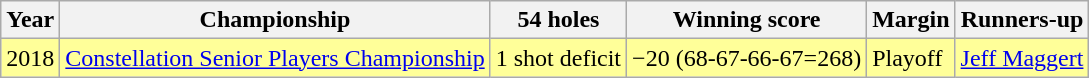<table class="wikitable">
<tr>
<th>Year</th>
<th>Championship</th>
<th>54 holes</th>
<th>Winning score</th>
<th>Margin</th>
<th>Runners-up</th>
</tr>
<tr style="background:#FFFF99;">
<td>2018</td>
<td><a href='#'>Constellation Senior Players Championship</a></td>
<td>1 shot deficit</td>
<td>−20 (68-67-66-67=268)</td>
<td>Playoff</td>
<td> <a href='#'>Jeff Maggert</a></td>
</tr>
</table>
